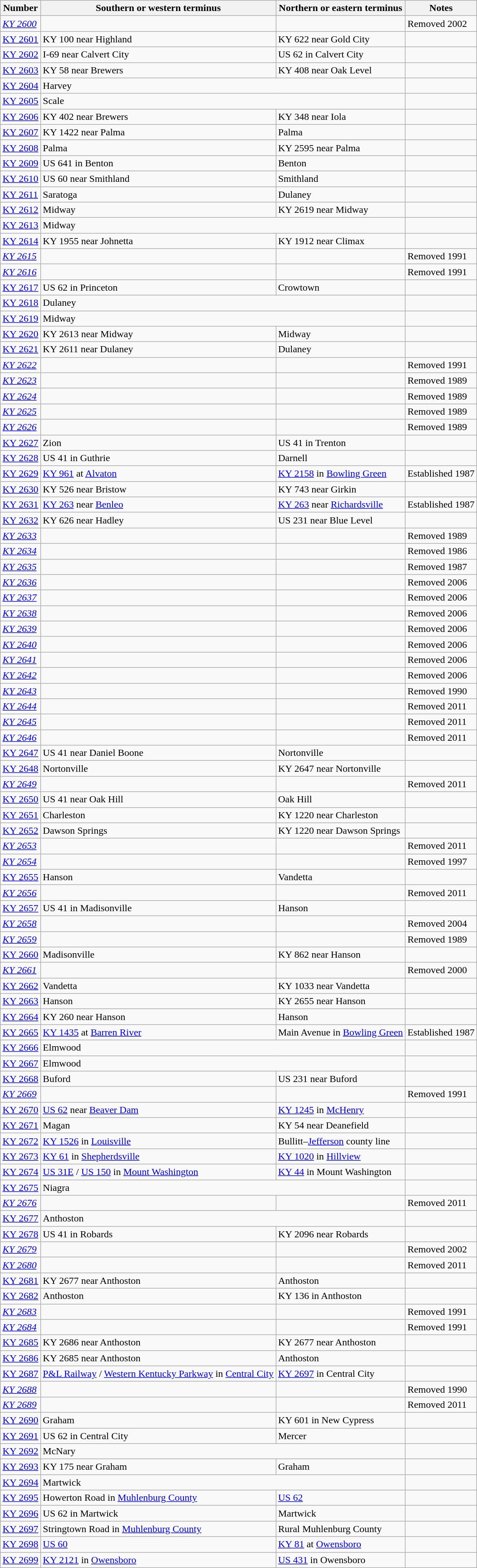<table class="wikitable sortable mw-collapsible">
<tr>
<th>Number</th>
<th>Southern or western terminus</th>
<th>Northern or eastern terminus</th>
<th>Notes</th>
</tr>
<tr>
<td><em> <a href='#'>KY 2600</a></em></td>
<td></td>
<td></td>
<td>Removed 2002</td>
</tr>
<tr>
<td> <a href='#'>KY 2601</a></td>
<td>KY 100 near Highland</td>
<td>KY 622 near Gold City</td>
<td></td>
</tr>
<tr>
<td> <a href='#'>KY 2602</a></td>
<td>I-69 near Calvert City</td>
<td>US 62 in Calvert City</td>
<td></td>
</tr>
<tr>
<td> <a href='#'>KY 2603</a></td>
<td>KY 58 near Brewers</td>
<td>KY 408 near Oak Level</td>
<td></td>
</tr>
<tr>
<td> <a href='#'>KY 2604</a></td>
<td colspan="2">Harvey</td>
<td></td>
</tr>
<tr>
<td> <a href='#'>KY 2605</a></td>
<td colspan="2">Scale</td>
<td></td>
</tr>
<tr>
<td> <a href='#'>KY 2606</a></td>
<td>KY 402 near Brewers</td>
<td>KY 348 near Iola</td>
<td></td>
</tr>
<tr>
<td> <a href='#'>KY 2607</a></td>
<td>KY 1422 near Palma</td>
<td>Palma</td>
<td></td>
</tr>
<tr>
<td> <a href='#'>KY 2608</a></td>
<td>Palma</td>
<td>KY 2595 near Palma</td>
<td></td>
</tr>
<tr>
<td> <a href='#'>KY 2609</a></td>
<td>US 641 in Benton</td>
<td>Benton</td>
<td></td>
</tr>
<tr>
<td> <a href='#'>KY 2610</a></td>
<td>US 60 near Smithland</td>
<td>Smithland</td>
<td></td>
</tr>
<tr>
<td> <a href='#'>KY 2611</a></td>
<td>Saratoga</td>
<td>Dulaney</td>
<td></td>
</tr>
<tr>
<td> <a href='#'>KY 2612</a></td>
<td>Midway</td>
<td>KY 2619 near Midway</td>
<td></td>
</tr>
<tr>
<td> <a href='#'>KY 2613</a></td>
<td colspan="2">Midway</td>
<td></td>
</tr>
<tr>
<td> <a href='#'>KY 2614</a></td>
<td>KY 1955 near Johnetta</td>
<td>KY 1912 near Climax</td>
<td></td>
</tr>
<tr>
<td><em> <a href='#'>KY 2615</a></em></td>
<td></td>
<td></td>
<td>Removed 1991</td>
</tr>
<tr>
<td><em> <a href='#'>KY 2616</a></em></td>
<td></td>
<td></td>
<td>Removed 1991</td>
</tr>
<tr>
<td> <a href='#'>KY 2617</a></td>
<td>US 62 in Princeton</td>
<td>Crowtown</td>
<td></td>
</tr>
<tr>
<td> <a href='#'>KY 2618</a></td>
<td colspan="2">Dulaney</td>
<td></td>
</tr>
<tr>
<td> <a href='#'>KY 2619</a></td>
<td colspan="2">Midway</td>
<td></td>
</tr>
<tr>
<td> <a href='#'>KY 2620</a></td>
<td>KY 2613 near Midway</td>
<td>Midway</td>
<td></td>
</tr>
<tr>
<td> <a href='#'>KY 2621</a></td>
<td>KY 2611 near Dulaney</td>
<td>Dulaney</td>
<td></td>
</tr>
<tr>
<td><em> <a href='#'>KY 2622</a></em></td>
<td></td>
<td></td>
<td>Removed 1991</td>
</tr>
<tr>
<td><em> <a href='#'>KY 2623</a></em></td>
<td></td>
<td></td>
<td>Removed 1989</td>
</tr>
<tr>
<td><em> <a href='#'>KY 2624</a></em></td>
<td></td>
<td></td>
<td>Removed 1989</td>
</tr>
<tr>
<td><em> <a href='#'>KY 2625</a></em></td>
<td></td>
<td></td>
<td>Removed 1989</td>
</tr>
<tr>
<td><em> <a href='#'>KY 2626</a></em></td>
<td></td>
<td></td>
<td>Removed 1989</td>
</tr>
<tr>
<td> <a href='#'>KY 2627</a></td>
<td>Zion</td>
<td>US 41 in Trenton</td>
<td></td>
</tr>
<tr>
<td> <a href='#'>KY 2628</a></td>
<td>US 41 in Guthrie</td>
<td>Darnell</td>
<td></td>
</tr>
<tr>
<td> <a href='#'>KY 2629</a></td>
<td><a href='#'>KY 961</a> at <a href='#'>Alvaton</a></td>
<td><a href='#'>KY 2158</a> in <a href='#'>Bowling Green</a></td>
<td>Established 1987</td>
</tr>
<tr>
<td> <a href='#'>KY 2630</a></td>
<td>KY 526 near Bristow</td>
<td>KY 743 near Girkin</td>
<td></td>
</tr>
<tr>
<td> <a href='#'>KY 2631</a></td>
<td><a href='#'>KY 263</a> near <a href='#'>Benleo</a></td>
<td><a href='#'>KY 263</a> near <a href='#'>Richardsville</a></td>
<td>Established 1987</td>
</tr>
<tr>
<td> <a href='#'>KY 2632</a></td>
<td>KY 626 near Hadley</td>
<td>US 231 near Blue Level</td>
<td></td>
</tr>
<tr>
<td><em> <a href='#'>KY 2633</a></em></td>
<td></td>
<td></td>
<td>Removed 1989</td>
</tr>
<tr>
<td><em> <a href='#'>KY 2634</a></em></td>
<td></td>
<td></td>
<td>Removed 1986</td>
</tr>
<tr>
<td><em> <a href='#'>KY 2635</a></em></td>
<td></td>
<td></td>
<td>Removed 1987</td>
</tr>
<tr>
<td><em> <a href='#'>KY 2636</a></em></td>
<td></td>
<td></td>
<td>Removed 2006</td>
</tr>
<tr>
<td><em> <a href='#'>KY 2637</a></em></td>
<td></td>
<td></td>
<td>Removed 2006</td>
</tr>
<tr>
<td><em> <a href='#'>KY 2638</a></em></td>
<td></td>
<td></td>
<td>Removed 2006</td>
</tr>
<tr>
<td><em> <a href='#'>KY 2639</a></em></td>
<td></td>
<td></td>
<td>Removed 2006</td>
</tr>
<tr>
<td><em> <a href='#'>KY 2640</a></em></td>
<td></td>
<td></td>
<td>Removed 2006</td>
</tr>
<tr>
<td><em> <a href='#'>KY 2641</a></em></td>
<td></td>
<td></td>
<td>Removed 2006</td>
</tr>
<tr>
<td><em> <a href='#'>KY 2642</a></em></td>
<td></td>
<td></td>
<td>Removed 2006</td>
</tr>
<tr>
<td><em> <a href='#'>KY 2643</a></em></td>
<td></td>
<td></td>
<td>Removed 1990</td>
</tr>
<tr>
<td><em> <a href='#'>KY 2644</a></em></td>
<td></td>
<td></td>
<td>Removed 2011</td>
</tr>
<tr>
<td><em> <a href='#'>KY 2645</a></em></td>
<td></td>
<td></td>
<td>Removed 2011</td>
</tr>
<tr>
<td><em> <a href='#'>KY 2646</a></em></td>
<td></td>
<td></td>
<td>Removed 2011</td>
</tr>
<tr>
<td> <a href='#'>KY 2647</a></td>
<td>US 41 near Daniel Boone</td>
<td>Nortonville</td>
<td></td>
</tr>
<tr>
<td> <a href='#'>KY 2648</a></td>
<td>Nortonville</td>
<td>KY 2647 near Nortonville</td>
<td></td>
</tr>
<tr>
<td><em> <a href='#'>KY 2649</a></em></td>
<td></td>
<td></td>
<td>Removed 2011</td>
</tr>
<tr>
<td> <a href='#'>KY 2650</a></td>
<td>US 41 near Oak Hill</td>
<td>Oak Hill</td>
<td></td>
</tr>
<tr>
<td> <a href='#'>KY 2651</a></td>
<td>Charleston</td>
<td>KY 1220 near Charleston</td>
<td></td>
</tr>
<tr>
<td> <a href='#'>KY 2652</a></td>
<td>Dawson Springs</td>
<td>KY 1220 near Dawson Springs</td>
<td></td>
</tr>
<tr>
<td><em> <a href='#'>KY 2653</a></em></td>
<td></td>
<td></td>
<td>Removed 2011</td>
</tr>
<tr>
<td><em> <a href='#'>KY 2654</a></em></td>
<td></td>
<td></td>
<td>Removed 1997</td>
</tr>
<tr>
<td> <a href='#'>KY 2655</a></td>
<td>Hanson</td>
<td>Vandetta</td>
<td></td>
</tr>
<tr>
<td><em> <a href='#'>KY 2656</a></em></td>
<td></td>
<td></td>
<td>Removed 2011</td>
</tr>
<tr>
<td> <a href='#'>KY 2657</a></td>
<td>US 41 in Madisonville</td>
<td>Hanson</td>
<td></td>
</tr>
<tr>
<td><em> <a href='#'>KY 2658</a></em></td>
<td></td>
<td></td>
<td>Removed 2004</td>
</tr>
<tr>
<td><em> <a href='#'>KY 2659</a></em></td>
<td></td>
<td></td>
<td>Removed 1989</td>
</tr>
<tr>
<td> <a href='#'>KY 2660</a></td>
<td>Madisonville</td>
<td>KY 862 near Hanson</td>
<td></td>
</tr>
<tr>
<td><em> <a href='#'>KY 2661</a></em></td>
<td></td>
<td></td>
<td>Removed 2000</td>
</tr>
<tr>
<td> <a href='#'>KY 2662</a></td>
<td>Vandetta</td>
<td>KY 1033 near Vandetta</td>
<td></td>
</tr>
<tr>
<td> <a href='#'>KY 2663</a></td>
<td>Hanson</td>
<td>KY 2655 near Hanson</td>
<td></td>
</tr>
<tr>
<td> <a href='#'>KY 2664</a></td>
<td>KY 260 near Hanson</td>
<td>Hanson</td>
<td></td>
</tr>
<tr>
<td> <a href='#'>KY 2665</a></td>
<td><a href='#'>KY 1435</a> at <a href='#'>Barren River</a></td>
<td>Main Avenue in <a href='#'>Bowling Green</a></td>
<td>Established 1987</td>
</tr>
<tr>
<td> <a href='#'>KY 2666</a></td>
<td colspan="2">Elmwood</td>
<td></td>
</tr>
<tr>
<td> <a href='#'>KY 2667</a></td>
<td colspan="2">Elmwood</td>
<td></td>
</tr>
<tr>
<td> <a href='#'>KY 2668</a></td>
<td>Buford</td>
<td>US 231 near Buford</td>
<td></td>
</tr>
<tr>
<td><em> <a href='#'>KY 2669</a></em></td>
<td></td>
<td></td>
<td>Removed 1991</td>
</tr>
<tr>
<td> <a href='#'>KY 2670</a></td>
<td><a href='#'>US 62</a> near <a href='#'>Beaver Dam</a></td>
<td><a href='#'>KY 1245</a> in <a href='#'>McHenry</a></td>
<td></td>
</tr>
<tr>
<td> <a href='#'>KY 2671</a></td>
<td>Magan</td>
<td>KY 54 near Deanefield</td>
<td></td>
</tr>
<tr>
<td> <a href='#'>KY 2672</a></td>
<td><a href='#'>KY 1526</a> in <a href='#'>Louisville</a></td>
<td>Bullitt–<a href='#'>Jefferson</a> county line</td>
<td></td>
</tr>
<tr>
<td> <a href='#'>KY 2673</a></td>
<td><a href='#'>KY 61</a> in <a href='#'>Shepherdsville</a></td>
<td><a href='#'>KY 1020</a> in <a href='#'>Hillview</a></td>
<td></td>
</tr>
<tr>
<td> <a href='#'>KY 2674</a></td>
<td><a href='#'>US 31E</a> / <a href='#'>US 150</a> in <a href='#'>Mount Washington</a></td>
<td><a href='#'>KY 44</a> in Mount Washington</td>
<td></td>
</tr>
<tr>
<td> <a href='#'>KY 2675</a></td>
<td colspan="2">Niagra</td>
<td></td>
</tr>
<tr>
<td><em> <a href='#'>KY 2676</a></em></td>
<td></td>
<td></td>
<td>Removed 2011</td>
</tr>
<tr>
<td> <a href='#'>KY 2677</a></td>
<td colspan="2">Anthoston</td>
<td></td>
</tr>
<tr>
<td> <a href='#'>KY 2678</a></td>
<td>US 41 in Robards</td>
<td>KY 2096 near Robards</td>
<td></td>
</tr>
<tr>
<td><em> <a href='#'>KY 2679</a></em></td>
<td></td>
<td></td>
<td>Removed 2002</td>
</tr>
<tr>
<td><em> <a href='#'>KY 2680</a></em></td>
<td></td>
<td></td>
<td>Removed 2011</td>
</tr>
<tr>
<td> <a href='#'>KY 2681</a></td>
<td>KY 2677 near Anthoston</td>
<td>Anthoston</td>
<td></td>
</tr>
<tr>
<td> <a href='#'>KY 2682</a></td>
<td>Anthoston</td>
<td>KY 136 in Anthoston</td>
<td></td>
</tr>
<tr>
<td><em> <a href='#'>KY 2683</a></em></td>
<td></td>
<td></td>
<td>Removed 1991</td>
</tr>
<tr>
<td><em> <a href='#'>KY 2684</a></em></td>
<td></td>
<td></td>
<td>Removed 1991</td>
</tr>
<tr>
<td> <a href='#'>KY 2685</a></td>
<td>KY 2686 near Anthoston</td>
<td>KY 2677 near Anthoston</td>
<td></td>
</tr>
<tr>
<td> <a href='#'>KY 2686</a></td>
<td>KY 2685 near Anthoston</td>
<td>Anthoston</td>
<td></td>
</tr>
<tr>
<td> <a href='#'>KY 2687</a></td>
<td><a href='#'>P&L Railway</a> / <a href='#'>Western Kentucky Parkway</a> in <a href='#'>Central City</a></td>
<td><a href='#'>KY 2697</a> in Central City</td>
<td></td>
</tr>
<tr>
<td><em> <a href='#'>KY 2688</a></em></td>
<td></td>
<td></td>
<td>Removed 1990</td>
</tr>
<tr>
<td><em> <a href='#'>KY 2689</a></em></td>
<td></td>
<td></td>
<td>Removed 2011</td>
</tr>
<tr>
<td> <a href='#'>KY 2690</a></td>
<td>Graham</td>
<td>KY 601 in New Cypress</td>
<td></td>
</tr>
<tr>
<td> <a href='#'>KY 2691</a></td>
<td>US 62 in Central City</td>
<td>Mercer</td>
<td></td>
</tr>
<tr>
<td> <a href='#'>KY 2692</a></td>
<td colspan="2">McNary</td>
<td></td>
</tr>
<tr>
<td> <a href='#'>KY 2693</a></td>
<td>KY 175 near Graham</td>
<td>Graham</td>
<td></td>
</tr>
<tr>
<td> <a href='#'>KY 2694</a></td>
<td colspan="2">Martwick</td>
<td></td>
</tr>
<tr>
<td> <a href='#'>KY 2695</a></td>
<td>Howerton Road in <a href='#'>Muhlenburg County</a></td>
<td><a href='#'>US 62</a></td>
<td></td>
</tr>
<tr>
<td> <a href='#'>KY 2696</a></td>
<td>US 62 in Martwick</td>
<td>Martwick</td>
<td></td>
</tr>
<tr>
<td> <a href='#'>KY 2697</a></td>
<td>Stringtown Road in <a href='#'>Muhlenburg County</a></td>
<td>Rural Muhlenburg County</td>
<td></td>
</tr>
<tr>
<td> <a href='#'>KY 2698</a></td>
<td><a href='#'>US 60</a></td>
<td><a href='#'>KY 81</a> at <a href='#'>Owensboro</a></td>
<td></td>
</tr>
<tr>
<td> <a href='#'>KY 2699</a></td>
<td><a href='#'>KY 2121</a> in <a href='#'>Owensboro</a></td>
<td><a href='#'>US 431</a> in Owensboro</td>
<td></td>
</tr>
</table>
